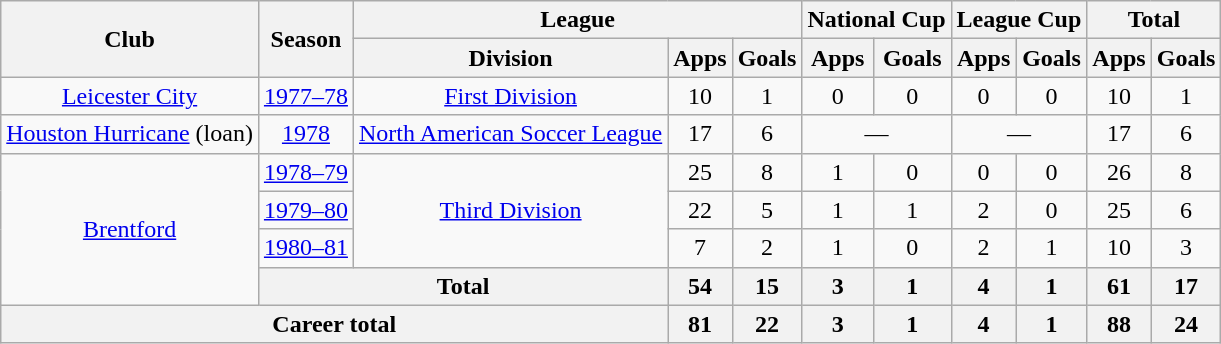<table class="wikitable" style="text-align: center;">
<tr>
<th rowspan="2">Club</th>
<th rowspan="2">Season</th>
<th colspan="3">League</th>
<th colspan="2">National Cup</th>
<th colspan="2">League Cup</th>
<th colspan="2">Total</th>
</tr>
<tr>
<th>Division</th>
<th>Apps</th>
<th>Goals</th>
<th>Apps</th>
<th>Goals</th>
<th>Apps</th>
<th>Goals</th>
<th>Apps</th>
<th>Goals</th>
</tr>
<tr>
<td><a href='#'>Leicester City</a></td>
<td><a href='#'>1977–78</a></td>
<td><a href='#'>First Division</a></td>
<td>10</td>
<td>1</td>
<td>0</td>
<td>0</td>
<td>0</td>
<td>0</td>
<td>10</td>
<td>1</td>
</tr>
<tr>
<td><a href='#'>Houston Hurricane</a> (loan)</td>
<td><a href='#'>1978</a></td>
<td><a href='#'>North American Soccer League</a></td>
<td>17</td>
<td>6</td>
<td colspan="2">—</td>
<td colspan="2">—</td>
<td>17</td>
<td>6</td>
</tr>
<tr>
<td rowspan="4"><a href='#'>Brentford</a></td>
<td><a href='#'>1978–79</a></td>
<td rowspan="3"><a href='#'>Third Division</a></td>
<td>25</td>
<td>8</td>
<td>1</td>
<td>0</td>
<td>0</td>
<td>0</td>
<td>26</td>
<td>8</td>
</tr>
<tr>
<td><a href='#'>1979–80</a></td>
<td>22</td>
<td>5</td>
<td>1</td>
<td>1</td>
<td>2</td>
<td>0</td>
<td>25</td>
<td>6</td>
</tr>
<tr>
<td><a href='#'>1980–81</a></td>
<td>7</td>
<td>2</td>
<td>1</td>
<td>0</td>
<td>2</td>
<td>1</td>
<td>10</td>
<td>3</td>
</tr>
<tr>
<th colspan="2">Total</th>
<th>54</th>
<th>15</th>
<th>3</th>
<th>1</th>
<th>4</th>
<th>1</th>
<th>61</th>
<th>17</th>
</tr>
<tr>
<th colspan="3">Career total</th>
<th>81</th>
<th>22</th>
<th>3</th>
<th>1</th>
<th>4</th>
<th>1</th>
<th>88</th>
<th>24</th>
</tr>
</table>
